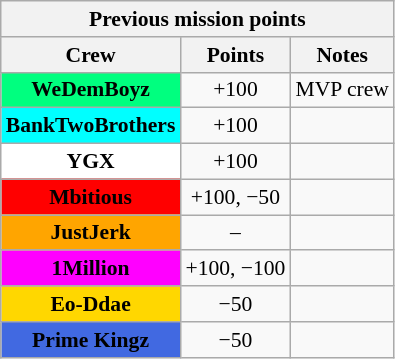<table class="wikitable mw-collapsible mw-collapsed"  style="text-align:center; font-size:90%">
<tr>
<th colspan="4">Previous mission points</th>
</tr>
<tr style="background:#f2f2f2;">
<th scope="col">Crew</th>
<th scope="col">Points</th>
<th scope="col">Notes</th>
</tr>
<tr>
<td style="background:springgreen"><strong>WeDemBoyz</strong></td>
<td>+100</td>
<td>MVP crew</td>
</tr>
<tr>
<td style="background:aqua"><strong>BankTwoBrothers</strong></td>
<td>+100</td>
<td></td>
</tr>
<tr>
<td style="background:white"><strong>YGX</strong></td>
<td>+100</td>
<td></td>
</tr>
<tr>
<td style="background:red"><strong>Mbitious</strong></td>
<td>+100, −50</td>
<td></td>
</tr>
<tr>
<td style="background:orange"><strong>JustJerk</strong></td>
<td>–</td>
<td></td>
</tr>
<tr>
<td style="background:magenta"><strong>1Million</strong></td>
<td>+100, −100</td>
<td></td>
</tr>
<tr>
<td style="background:gold"><strong>Eo-Ddae</strong></td>
<td>−50</td>
<td></td>
</tr>
<tr>
<td style="background:royalblue"><strong>Prime Kingz</strong></td>
<td>−50</td>
<td></td>
</tr>
</table>
